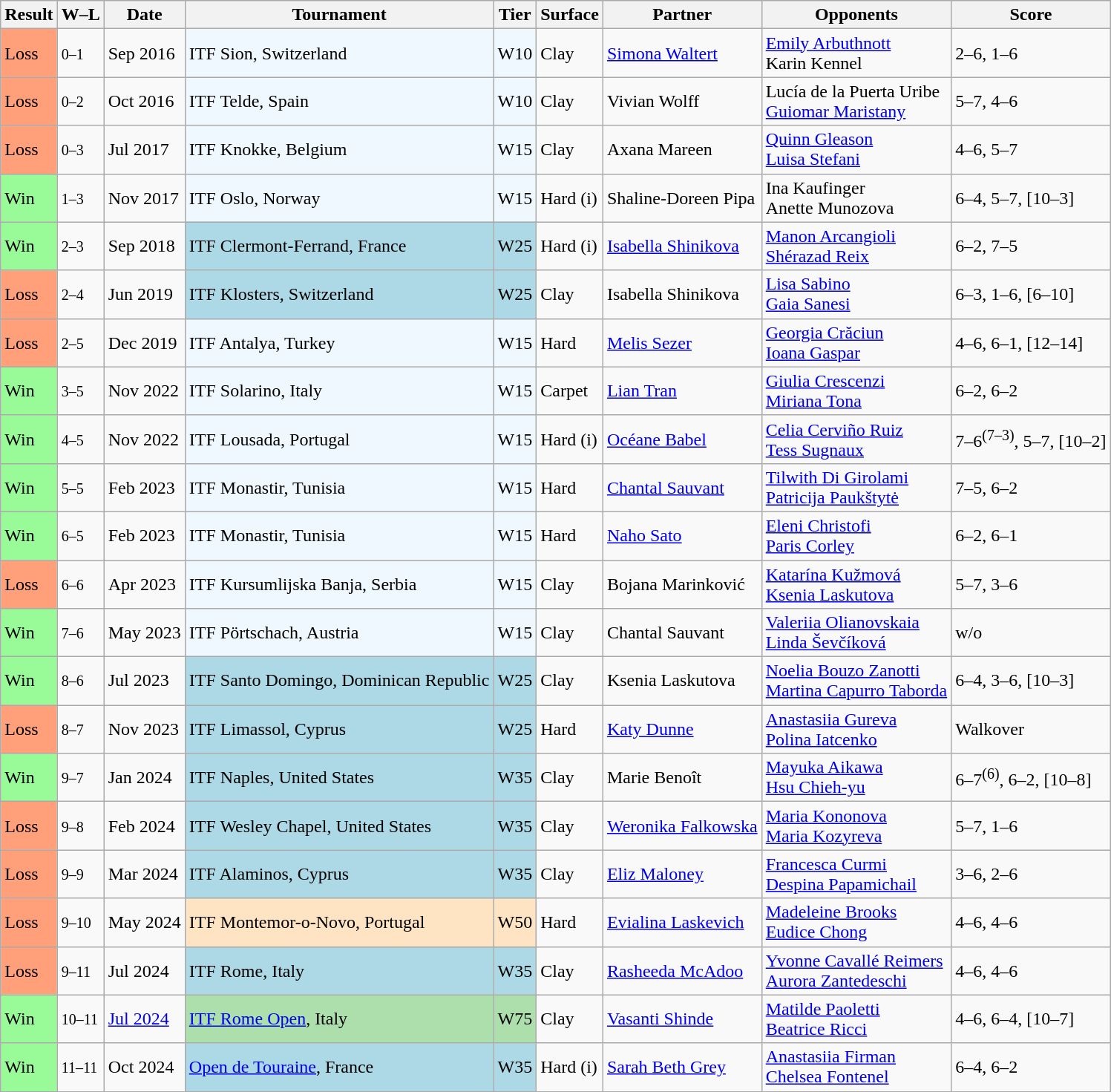<table class="wikitable sortable">
<tr>
<th>Result</th>
<th class="unsortable">W–L</th>
<th>Date</th>
<th>Tournament</th>
<th>Tier</th>
<th>Surface</th>
<th>Partner</th>
<th>Opponents</th>
<th class="unsortable">Score</th>
</tr>
<tr>
<td style="background:#ffa07a;">Loss</td>
<td><small>0–1</small></td>
<td>Sep 2016</td>
<td style="background:#f0f8ff;">ITF Sion, Switzerland</td>
<td style="background:#f0f8ff;">W10</td>
<td>Clay</td>
<td> <a href='#'>Simona Waltert</a></td>
<td> <a href='#'>Emily Arbuthnott</a> <br>  Karin Kennel</td>
<td>2–6, 1–6</td>
</tr>
<tr>
<td style="background:#ffa07a;">Loss</td>
<td><small>0–2</small></td>
<td>Oct 2016</td>
<td style="background:#f0f8ff;">ITF Telde, Spain</td>
<td style="background:#f0f8ff;">W10</td>
<td>Clay</td>
<td> Vivian Wolff</td>
<td> Lucía de la Puerta Uribe <br>  <a href='#'>Guiomar Maristany</a></td>
<td>5–7, 4–6</td>
</tr>
<tr>
<td style="background:#ffa07a;">Loss</td>
<td><small>0–3</small></td>
<td>Jul 2017</td>
<td style="background:#f0f8ff;">ITF Knokke, Belgium</td>
<td style="background:#f0f8ff;">W15</td>
<td>Clay</td>
<td> Axana Mareen</td>
<td> <a href='#'>Quinn Gleason</a> <br>  <a href='#'>Luisa Stefani</a></td>
<td>4–6, 5–7</td>
</tr>
<tr>
<td style="background:#98fb98;">Win</td>
<td><small>1–3</small></td>
<td>Nov 2017</td>
<td style="background:#f0f8ff;">ITF Oslo, Norway</td>
<td style="background:#f0f8ff;">W15</td>
<td>Hard (i)</td>
<td> Shaline-Doreen Pipa</td>
<td> Ina Kaufinger <br>  Anette Munozova</td>
<td>6–4, 5–7, [10–3]</td>
</tr>
<tr>
<td style="background:#98fb98;">Win</td>
<td><small>2–3</small></td>
<td>Sep 2018</td>
<td style="background:lightblue;">ITF Clermont-Ferrand, France</td>
<td style="background:lightblue;">W25</td>
<td>Hard (i)</td>
<td> <a href='#'>Isabella Shinikova</a></td>
<td> <a href='#'>Manon Arcangioli</a> <br>  <a href='#'>Shérazad Reix</a></td>
<td>6–2, 7–5</td>
</tr>
<tr>
<td style="background:#ffa07a;">Loss</td>
<td><small>2–4</small></td>
<td>Jun 2019</td>
<td style="background:lightblue;">ITF Klosters, Switzerland</td>
<td style="background:lightblue;">W25</td>
<td>Clay</td>
<td> Isabella Shinikova</td>
<td> <a href='#'>Lisa Sabino</a> <br>  <a href='#'>Gaia Sanesi</a></td>
<td>6–3, 1–6, [6–10]</td>
</tr>
<tr>
<td style="background:#ffa07a;">Loss</td>
<td><small>2–5</small></td>
<td>Dec 2019</td>
<td style="background:#f0f8ff;">ITF Antalya, Turkey</td>
<td style="background:#f0f8ff;">W15</td>
<td>Hard</td>
<td> <a href='#'>Melis Sezer</a></td>
<td> <a href='#'>Georgia Crăciun</a> <br>  <a href='#'>Ioana Gaspar</a></td>
<td>4–6, 6–1, [12–14]</td>
</tr>
<tr>
<td style="background:#98fb98;">Win</td>
<td><small>3–5</small></td>
<td>Nov 2022</td>
<td style="background:#f0f8ff;">ITF Solarino, Italy</td>
<td style="background:#f0f8ff;">W15</td>
<td>Carpet</td>
<td> <a href='#'>Lian Tran</a></td>
<td> <a href='#'>Giulia Crescenzi</a> <br>  <a href='#'>Miriana Tona</a></td>
<td>6–2, 6–2</td>
</tr>
<tr>
<td style="background:#98fb98;">Win</td>
<td><small>4–5</small></td>
<td>Nov 2022</td>
<td style="background:#f0f8ff;">ITF Lousada, Portugal</td>
<td style="background:#f0f8ff;">W15</td>
<td>Hard (i)</td>
<td> <a href='#'>Océane Babel</a></td>
<td> <a href='#'>Celia Cerviño Ruiz</a> <br>  <a href='#'>Tess Sugnaux</a></td>
<td>7–6<sup>(7–3)</sup>, 5–7, [10–2]</td>
</tr>
<tr>
<td style="background:#98fb98;">Win</td>
<td><small>5–5</small></td>
<td>Feb 2023</td>
<td style="background:#f0f8ff;">ITF Monastir, Tunisia</td>
<td style="background:#f0f8ff;">W15</td>
<td>Hard</td>
<td> <a href='#'>Chantal Sauvant</a></td>
<td> <a href='#'>Tilwith Di Girolami</a> <br>  <a href='#'>Patricija Paukštytė</a></td>
<td>7–5, 6–2</td>
</tr>
<tr>
<td style="background:#98fb98;">Win</td>
<td><small>6–5</small></td>
<td>Feb 2023</td>
<td style="background:#f0f8ff;">ITF Monastir, Tunisia</td>
<td style="background:#f0f8ff;">W15</td>
<td>Hard</td>
<td> <a href='#'>Naho Sato</a></td>
<td> <a href='#'>Eleni Christofi</a> <br>  <a href='#'>Paris Corley</a></td>
<td>6–2, 6–1</td>
</tr>
<tr>
<td style="background:#ffa07a;">Loss</td>
<td><small>6–6</small></td>
<td>Apr 2023</td>
<td style="background:#f0f8ff;">ITF Kursumlijska Banja, Serbia</td>
<td style="background:#f0f8ff;">W15</td>
<td>Clay</td>
<td> Bojana Marinković</td>
<td> <a href='#'>Katarína Kužmová</a> <br>  <a href='#'>Ksenia Laskutova</a></td>
<td>5–7, 3–6</td>
</tr>
<tr>
<td style="background:#98fb98;">Win</td>
<td><small>7–6</small></td>
<td>May 2023</td>
<td style="background:#f0f8ff;">ITF Pörtschach, Austria</td>
<td style="background:#f0f8ff;">W15</td>
<td>Clay</td>
<td> Chantal Sauvant</td>
<td> <a href='#'>Valeriia Olianovskaia</a> <br>  <a href='#'>Linda Ševčíková</a></td>
<td>w/o</td>
</tr>
<tr>
<td style="background:#98fb98;">Win</td>
<td><small>8–6</small></td>
<td>Jul 2023</td>
<td style="background:lightblue;">ITF Santo Domingo, Dominican Republic</td>
<td style="background:lightblue;">W25</td>
<td>Clay</td>
<td> Ksenia Laskutova</td>
<td> <a href='#'>Noelia Bouzo Zanotti</a> <br>  <a href='#'>Martina Capurro Taborda</a></td>
<td>6–4, 3–6, [10–3]</td>
</tr>
<tr>
<td style="background:#ffa07a;">Loss</td>
<td><small>8–7</small></td>
<td>Nov 2023</td>
<td style="background:lightblue;">ITF Limassol, Cyprus</td>
<td style="background:lightblue;">W25</td>
<td>Hard</td>
<td> <a href='#'>Katy Dunne</a></td>
<td> <a href='#'>Anastasiia Gureva</a> <br>  <a href='#'>Polina Iatcenko</a></td>
<td>Walkover</td>
</tr>
<tr>
<td style="background:#98fb98;">Win</td>
<td><small>9–7</small></td>
<td>Jan 2024</td>
<td style="background:lightblue;">ITF Naples, United States</td>
<td style="background:lightblue;">W35</td>
<td>Clay</td>
<td> Marie Benoît</td>
<td> <a href='#'>Mayuka Aikawa</a> <br>  <a href='#'>Hsu Chieh-yu</a></td>
<td>6–7<sup>(6)</sup>, 6–2, [10–8]</td>
</tr>
<tr>
<td style="background:#ffa07a;">Loss</td>
<td><small>9–8</small></td>
<td>Feb 2024</td>
<td style="background:lightblue;">ITF Wesley Chapel, United States</td>
<td style="background:lightblue;">W35</td>
<td>Clay</td>
<td> <a href='#'>Weronika Falkowska</a></td>
<td> <a href='#'>Maria Kononova</a> <br>  <a href='#'>Maria Kozyreva</a></td>
<td>5–7, 1–6</td>
</tr>
<tr>
<td style="background:#ffa07a;">Loss</td>
<td><small>9–9</small></td>
<td>Mar 2024</td>
<td style="background:lightblue;">ITF Alaminos, Cyprus</td>
<td style="background:lightblue;">W35</td>
<td>Clay</td>
<td> <a href='#'>Eliz Maloney</a></td>
<td> <a href='#'>Francesca Curmi</a> <br>  <a href='#'>Despina Papamichail</a></td>
<td>3–6, 2–6</td>
</tr>
<tr>
<td style="background:#ffa07a;">Loss</td>
<td><small>9–10</small></td>
<td>May 2024</td>
<td style="background:#ffe4c4;">ITF Montemor-o-Novo, Portugal</td>
<td style="background:#ffe4c4;">W50</td>
<td>Hard</td>
<td> <a href='#'>Evialina Laskevich</a></td>
<td> <a href='#'>Madeleine Brooks</a> <br>  <a href='#'>Eudice Chong</a></td>
<td>4–6, 4–6</td>
</tr>
<tr>
<td style="background:#ffa07a;">Loss</td>
<td><small>9–11</small></td>
<td>Jul 2024</td>
<td style="background:lightblue;">ITF Rome, Italy</td>
<td style="background:lightblue;">W35</td>
<td>Clay</td>
<td> <a href='#'>Rasheeda McAdoo</a></td>
<td> <a href='#'>Yvonne Cavallé Reimers</a> <br>  <a href='#'>Aurora Zantedeschi</a></td>
<td>4–6, 4–6</td>
</tr>
<tr>
<td style="background:#98fb98;">Win</td>
<td><small>10–11</small></td>
<td><a href='#'>Jul 2024</a></td>
<td style="background:#addfad;"><a href='#'>ITF Rome Open</a>, Italy</td>
<td style="background:#addfad;">W75</td>
<td>Clay</td>
<td> <a href='#'>Vasanti Shinde</a></td>
<td> <a href='#'>Matilde Paoletti</a> <br>  <a href='#'>Beatrice Ricci</a></td>
<td>4–6, 6–4, [10–7]</td>
</tr>
<tr>
<td style="background:#98fb98;">Win</td>
<td><small>11–11</small></td>
<td>Oct 2024</td>
<td style="background:lightblue;"><a href='#'>Open de Touraine</a>, France</td>
<td style="background:lightblue;">W35</td>
<td>Hard (i)</td>
<td> <a href='#'>Sarah Beth Grey</a></td>
<td> <a href='#'>Anastasiia Firman</a> <br>  <a href='#'>Chelsea Fontenel</a></td>
<td>6–4, 6–2</td>
</tr>
</table>
